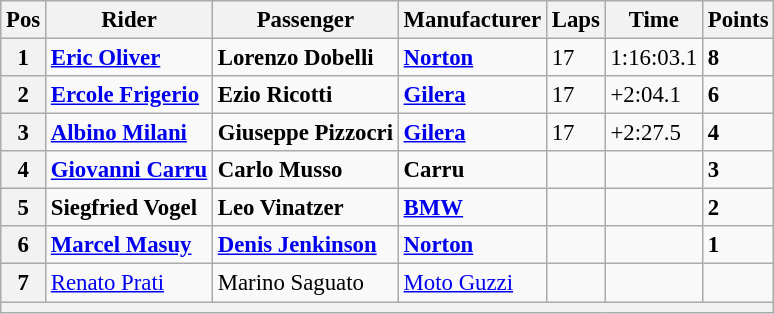<table class="wikitable" style="font-size: 95%;">
<tr>
<th>Pos</th>
<th>Rider</th>
<th>Passenger</th>
<th>Manufacturer</th>
<th>Laps</th>
<th>Time</th>
<th>Points</th>
</tr>
<tr>
<th>1</th>
<td> <strong><a href='#'>Eric Oliver</a></strong></td>
<td> <strong>Lorenzo Dobelli</strong></td>
<td><strong><a href='#'>Norton</a></strong></td>
<td>17</td>
<td>1:16:03.1</td>
<td><strong>8</strong></td>
</tr>
<tr>
<th>2</th>
<td> <strong><a href='#'>Ercole Frigerio</a></strong></td>
<td> <strong>Ezio Ricotti</strong></td>
<td><strong><a href='#'>Gilera</a></strong></td>
<td>17</td>
<td>+2:04.1</td>
<td><strong>6</strong></td>
</tr>
<tr>
<th>3</th>
<td> <strong><a href='#'>Albino Milani</a></strong></td>
<td> <strong>Giuseppe Pizzocri</strong></td>
<td><strong><a href='#'>Gilera</a></strong></td>
<td>17</td>
<td>+2:27.5</td>
<td><strong>4</strong></td>
</tr>
<tr>
<th>4</th>
<td> <strong><a href='#'>Giovanni Carru</a></strong></td>
<td> <strong>Carlo Musso</strong></td>
<td><strong>Carru</strong></td>
<td></td>
<td></td>
<td><strong>3</strong></td>
</tr>
<tr>
<th>5</th>
<td> <strong>Siegfried Vogel</strong></td>
<td> <strong>Leo Vinatzer</strong></td>
<td><strong><a href='#'>BMW</a></strong></td>
<td></td>
<td></td>
<td><strong>2</strong></td>
</tr>
<tr>
<th>6</th>
<td> <strong><a href='#'>Marcel Masuy</a></strong></td>
<td> <strong><a href='#'>Denis Jenkinson</a></strong></td>
<td><strong><a href='#'>Norton</a></strong></td>
<td></td>
<td></td>
<td><strong>1</strong></td>
</tr>
<tr>
<th>7</th>
<td> <a href='#'>Renato Prati</a></td>
<td> Marino Saguato</td>
<td><a href='#'>Moto Guzzi</a></td>
<td></td>
<td></td>
<td></td>
</tr>
<tr>
<th colspan=7></th>
</tr>
</table>
